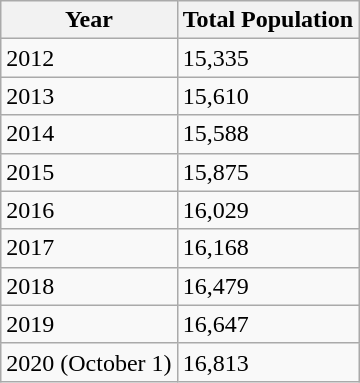<table class="wikitable">
<tr>
<th>Year</th>
<th>Total Population</th>
</tr>
<tr>
<td>2012</td>
<td>15,335</td>
</tr>
<tr>
<td>2013</td>
<td>15,610</td>
</tr>
<tr>
<td>2014</td>
<td>15,588</td>
</tr>
<tr>
<td>2015</td>
<td>15,875</td>
</tr>
<tr>
<td>2016</td>
<td>16,029</td>
</tr>
<tr>
<td>2017</td>
<td>16,168</td>
</tr>
<tr>
<td>2018</td>
<td>16,479</td>
</tr>
<tr>
<td>2019</td>
<td>16,647</td>
</tr>
<tr>
<td>2020 (October 1)</td>
<td>16,813</td>
</tr>
</table>
